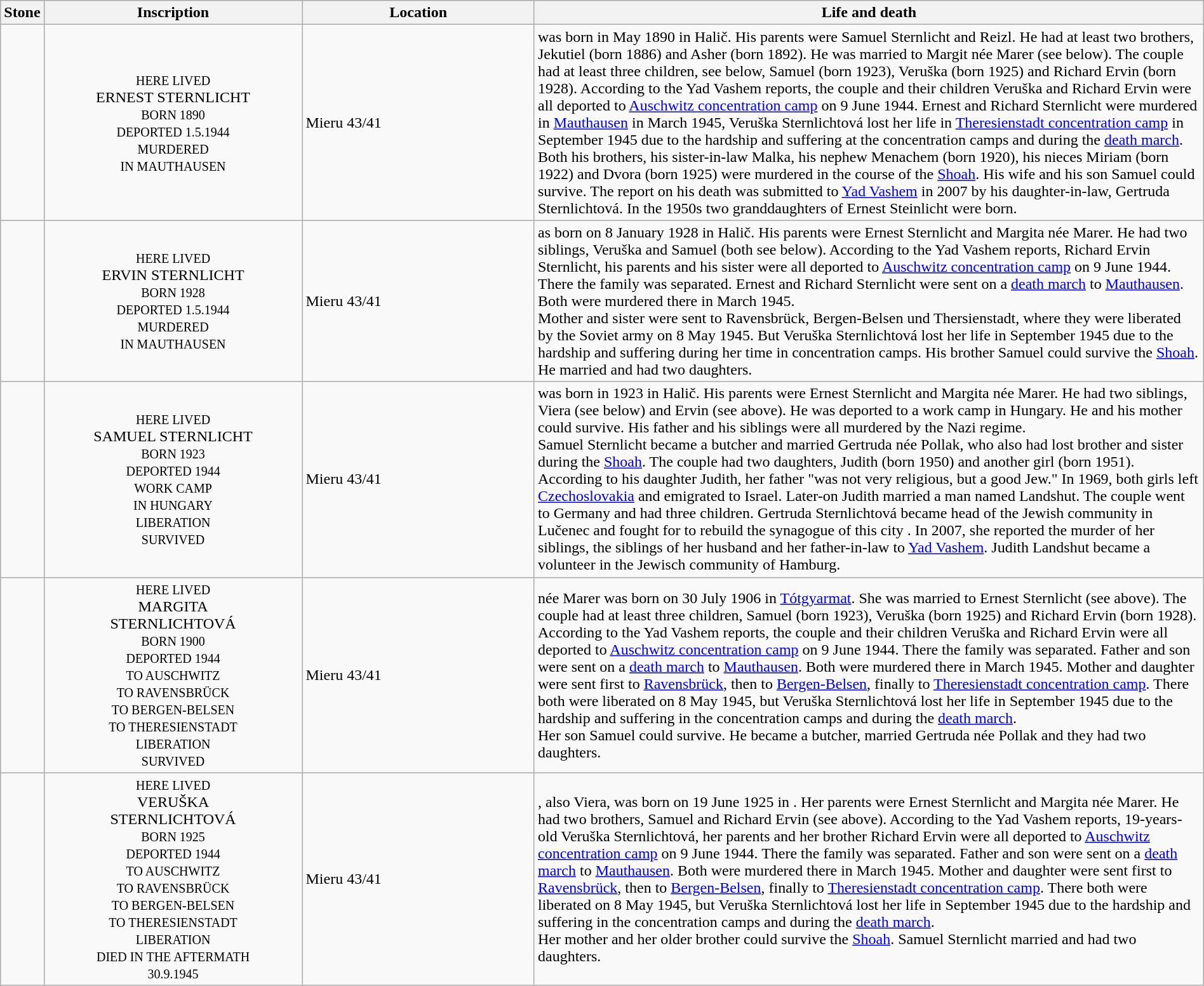<table class="wikitable sortable toptextcells" style="width:100%">
<tr>
<th class="hintergrundfarbe6 unsortable" width="120px">Stone</th>
<th class="hintergrundfarbe6 unsortable" style ="width:22%;">Inscription</th>
<th class="hintergrundfarbe6" data-sort-type="text" style ="width:20%;">Location</th>
<th class="hintergrundfarbe6" style="width:100%;">Life and death</th>
</tr>
<tr>
<td></td>
<td style="text-align:center"><div><small>HERE LIVED</small><br>ERNEST STERNLICHT<br><small>BORN 1890<br>DEPORTED 1.5.1944<br>MURDERED<br>IN MAUTHAUSEN</small></div></td>
<td>Mieru 43/41</td>
<td><strong></strong> was born in May 1890 in Halič. His parents were Samuel Sternlicht and Reizl. He had at least two brothers, Jekutiel (born 1886) and Asher (born 1892). He was married to Margit née Marer (see below). The couple had at least three children, see below, Samuel (born 1923), Veruška (born 1925) and Richard Ervin (born 1928). According to the Yad Vashem reports, the couple and their children Veruška and Richard Ervin were all deported to <a href='#'>Auschwitz concentration camp</a> on 9 June 1944. Ernest and Richard Sternlicht were murdered in <a href='#'>Mauthausen</a> in March 1945, Veruška Sternlichtová lost her life in <a href='#'>Theresienstadt concentration camp</a> in September 1945 due to the hardship and suffering at the concentration camps and during the <a href='#'>death march</a>.<br>Both his brothers, his sister-in-law Malka, his nephew Menachem (born 1920), his nieces Miriam (born 1922) and Dvora (born 1925) were murdered in the course of the <a href='#'>Shoah</a>. His wife and his son Samuel could survive. The report on his death was submitted to <a href='#'>Yad Vashem</a> in 2007 by his daughter-in-law, Gertruda Sternlichtová. In the 1950s two granddaughters of Ernest Steinlicht were born.</td>
</tr>
<tr>
<td></td>
<td style="text-align:center"><div><small>HERE LIVED</small><br>ERVIN STERNLICHT<br><small>BORN 1928<br>DEPORTED 1.5.1944<br>MURDERED<br>IN MAUTHAUSEN</small></div></td>
<td>Mieru 43/41</td>
<td><strong></strong> as born on 8 January 1928 in Halič. His parents were Ernest Sternlicht and Margita née Marer. He had two siblings, Veruška and Samuel (both see below). According to the Yad Vashem reports, Richard Ervin Sternlicht, his parents and his sister were all deported to <a href='#'>Auschwitz concentration camp</a> on 9 June 1944. There the family was separated. Ernest and Richard Sternlicht were sent on a <a href='#'>death march</a> to <a href='#'>Mauthausen</a>. Both were murdered there in March 1945.<br>Mother and sister were sent to Ravensbrück, Bergen-Belsen und Thersienstadt, where they were liberated by the Soviet army on 8 May 1945. But Veruška Sternlichtová lost her life in September 1945 due to the hardship and suffering during her time in concentration camps. His brother Samuel could survive the <a href='#'>Shoah</a>. He married and had two daughters.</td>
</tr>
<tr>
<td></td>
<td style="text-align:center"><div><small>HERE LIVED</small><br>SAMUEL STERNLICHT<br><small>BORN 1923<br>DEPORTED 1944<br>WORK CAMP<br>IN HUNGARY<br>LIBERATION<br>SURVIVED</small></div></td>
<td>Mieru 43/41</td>
<td><strong></strong> was born in 1923 in Halič. His parents were Ernest Sternlicht and Margita née Marer. He had two siblings, Viera (see below) and Ervin (see above). He was deported to a work camp in Hungary. He and his mother could survive. His father and his siblings were all murdered by the Nazi regime.<br>Samuel Sternlicht became a butcher and married Gertruda née Pollak, who also had lost brother and sister during the <a href='#'>Shoah</a>. The couple had two daughters, Judith (born 1950) and another girl (born 1951). According to his daughter Judith, her father "was not very religious, but a good Jew." In 1969, both girls left <a href='#'>Czechoslovakia</a> and emigrated to Israel. Later-on Judith married a man named Landshut. The couple went to Germany and had three children. Gertruda Sternlichtová became head of the Jewish community in Lučenec and fought for to rebuild the synagogue of this city . In 2007, she reported the murder of her siblings, the siblings of her husband and her father-in-law to <a href='#'>Yad Vashem</a>. Judith Landshut became a volunteer in the Jewisch community of Hamburg.</td>
</tr>
<tr>
<td></td>
<td style="text-align:center"><div><small>HERE LIVED</small><br>MARGITA<br>STERNLICHTOVÁ<br><small>BORN 1900<br>DEPORTED 1944<br>TO AUSCHWITZ<br>TO RAVENSBRÜCK<br>TO BERGEN-BELSEN<br>TO THERESIENSTADT<br>LIBERATION<br>SURVIVED</small></div></td>
<td>Mieru 43/41</td>
<td><strong></strong> née Marer was born on 30 July 1906 in <a href='#'>Tótgyarmat</a>. She was married to Ernest Sternlicht (see above). The couple had at least three children, Samuel (born 1923), Veruška (born 1925) and Richard Ervin (born 1928). According to the Yad Vashem reports, the couple and their children Veruška and Richard Ervin were all deported to <a href='#'>Auschwitz concentration camp</a> on 9 June 1944. There the family was separated. Father and son were sent on a <a href='#'>death march</a> to <a href='#'>Mauthausen</a>. Both were murdered there in March 1945. Mother and daughter were sent first to <a href='#'>Ravensbrück</a>, then to <a href='#'>Bergen-Belsen</a>, finally to <a href='#'>Theresienstadt concentration camp</a>. There both were liberated on 8 May 1945, but Veruška Sternlichtová lost her life in September 1945 due to the hardship and suffering in the concentration camps and during the <a href='#'>death march</a>.<br>Her son Samuel could survive. He became a butcher, married Gertruda née Pollak and they had two daughters.</td>
</tr>
<tr>
<td></td>
<td style="text-align:center"><div><small>HERE LIVED</small><br>VERUŠKA<br>STERNLICHTOVÁ<br><small>BORN 1925<br>DEPORTED 1944<br>TO AUSCHWITZ<br>TO RAVENSBRÜCK<br>TO BERGEN-BELSEN<br>TO THERESIENSTADT<br>LIBERATION<br>DIED IN THE AFTERMATH<br>30.9.1945</small></div></td>
<td>Mieru 43/41</td>
<td><strong></strong>, also Viera, was born on 19 June 1925 in . Her parents were Ernest Sternlicht and Margita née Marer. He had two brothers, Samuel and Richard Ervin (see above). According to the Yad Vashem reports,  19-years-old Veruška Sternlichtová, her parents and her brother Richard Ervin were all deported to <a href='#'>Auschwitz concentration camp</a> on 9 June 1944. There the family was separated. Father and son were sent on a <a href='#'>death march</a> to <a href='#'>Mauthausen</a>. Both were murdered there in March 1945. Mother and daughter were sent first to <a href='#'>Ravensbrück</a>, then to <a href='#'>Bergen-Belsen</a>, finally to <a href='#'>Theresienstadt concentration camp</a>. There both were liberated on 8 May 1945, but Veruška Sternlichtová lost her life in September 1945 due to the hardship and suffering in the concentration camps and during the <a href='#'>death march</a>.<br>Her mother and her older brother could survive the <a href='#'>Shoah</a>. Samuel Sternlicht married and had two daughters.</td>
</tr>
</table>
